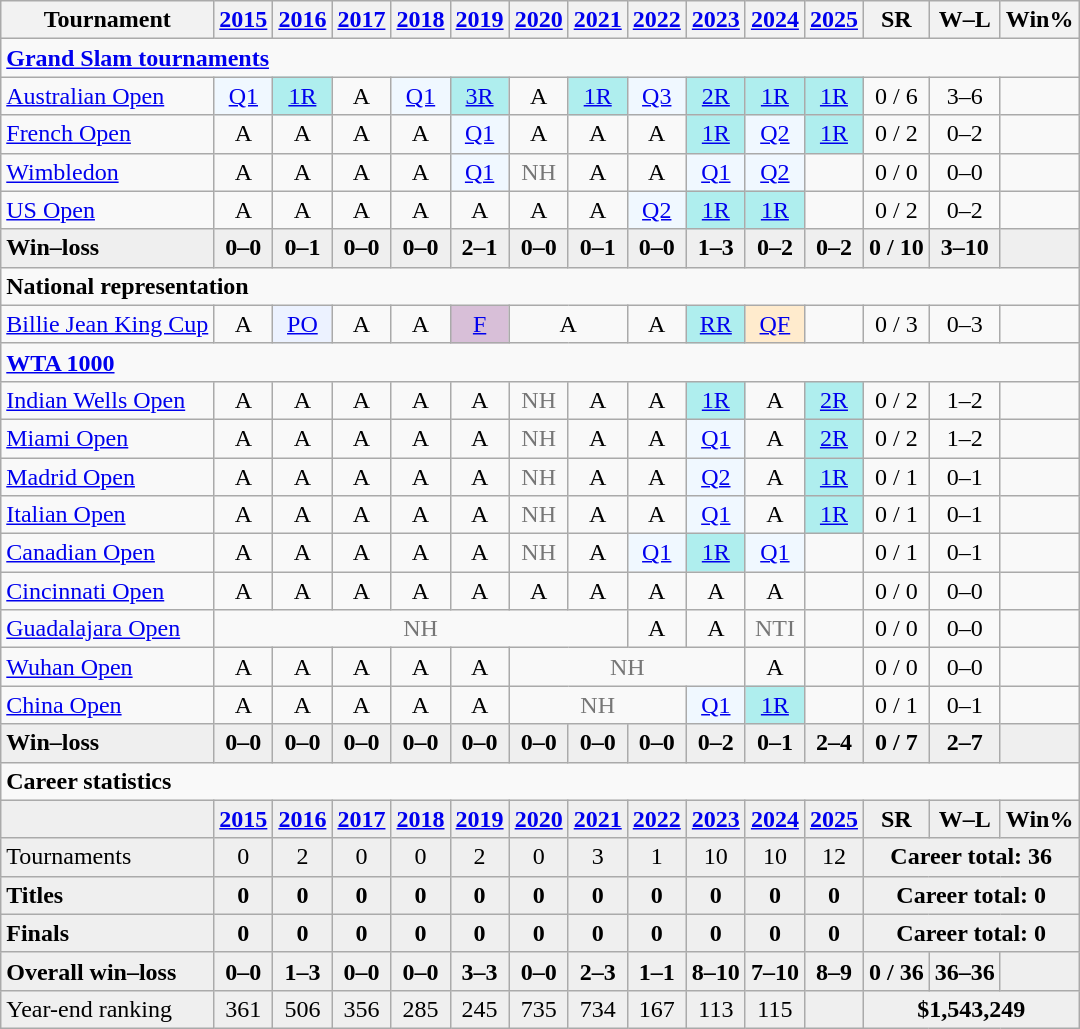<table class=wikitable style=text-align:center>
<tr>
<th>Tournament</th>
<th><a href='#'>2015</a></th>
<th><a href='#'>2016</a></th>
<th><a href='#'>2017</a></th>
<th><a href='#'>2018</a></th>
<th><a href='#'>2019</a></th>
<th><a href='#'>2020</a></th>
<th><a href='#'>2021</a></th>
<th><a href='#'>2022</a></th>
<th><a href='#'>2023</a></th>
<th><a href='#'>2024</a></th>
<th><a href='#'>2025</a></th>
<th>SR</th>
<th>W–L</th>
<th>Win%</th>
</tr>
<tr>
<td colspan="15" style="text-align:left"><strong><a href='#'>Grand Slam tournaments</a></strong></td>
</tr>
<tr>
<td style=text-align:left><a href='#'>Australian Open</a></td>
<td style=background:#f0f8ff><a href='#'>Q1</a></td>
<td style=background:#afeeee><a href='#'>1R</a></td>
<td>A</td>
<td style=background:#f0f8ff><a href='#'>Q1</a></td>
<td style=background:#afeeee><a href='#'>3R</a></td>
<td>A</td>
<td style=background:#afeeee><a href='#'>1R</a></td>
<td style=background:#f0f8ff><a href='#'>Q3</a></td>
<td style=background:#afeeee><a href='#'>2R</a></td>
<td style=background:#afeeee><a href='#'>1R</a></td>
<td style=background:#afeeee><a href='#'>1R</a></td>
<td>0 / 6</td>
<td>3–6</td>
<td></td>
</tr>
<tr>
<td style=text-align:left><a href='#'>French Open</a></td>
<td>A</td>
<td>A</td>
<td>A</td>
<td>A</td>
<td style=background:#f0f8ff><a href='#'>Q1</a></td>
<td>A</td>
<td>A</td>
<td>A</td>
<td style=background:#afeeee><a href='#'>1R</a></td>
<td style=background:#f0f8ff><a href='#'>Q2</a></td>
<td style=background:#afeeee><a href='#'>1R</a></td>
<td>0 / 2</td>
<td>0–2</td>
<td></td>
</tr>
<tr>
<td style=text-align:left><a href='#'>Wimbledon</a></td>
<td>A</td>
<td>A</td>
<td>A</td>
<td>A</td>
<td style=background:#f0f8ff><a href='#'>Q1</a></td>
<td style=color:#767676>NH</td>
<td>A</td>
<td>A</td>
<td style=background:#f0f8ff><a href='#'>Q1</a></td>
<td style=background:#f0f8ff><a href='#'>Q2</a></td>
<td></td>
<td>0 / 0</td>
<td>0–0</td>
<td></td>
</tr>
<tr>
<td style=text-align:left><a href='#'>US Open</a></td>
<td>A</td>
<td>A</td>
<td>A</td>
<td>A</td>
<td>A</td>
<td>A</td>
<td>A</td>
<td style=background:#f0f8ff><a href='#'>Q2</a></td>
<td style=background:#afeeee><a href='#'>1R</a></td>
<td style=background:#afeeee><a href='#'>1R</a></td>
<td></td>
<td>0 / 2</td>
<td>0–2</td>
<td></td>
</tr>
<tr style=background:#efefef;font-weight:bold;>
<td style=text-align:left>Win–loss</td>
<td>0–0</td>
<td>0–1</td>
<td>0–0</td>
<td>0–0</td>
<td>2–1</td>
<td>0–0</td>
<td>0–1</td>
<td>0–0</td>
<td>1–3</td>
<td>0–2</td>
<td>0–2</td>
<td>0 / 10</td>
<td>3–10</td>
<td></td>
</tr>
<tr>
<td colspan="15" style="text-align:left"><strong>National representation</strong></td>
</tr>
<tr>
<td style=text-align:left><a href='#'>Billie Jean King Cup</a></td>
<td>A</td>
<td style=background:#ecf2ff><a href='#'>PO</a></td>
<td>A</td>
<td>A</td>
<td style=background:thistle><a href='#'>F</a></td>
<td colspan=2>A</td>
<td>A</td>
<td bgcolor="afeeee"><a href='#'>RR</a></td>
<td style=background:#ffebcd><a href='#'>QF</a></td>
<td></td>
<td>0 / 3</td>
<td>0–3</td>
<td></td>
</tr>
<tr>
<td colspan="15" style="text-align:left"><strong><a href='#'>WTA 1000</a></strong></td>
</tr>
<tr>
<td style=text-align:left><a href='#'>Indian Wells Open</a></td>
<td>A</td>
<td>A</td>
<td>A</td>
<td>A</td>
<td>A</td>
<td style=color:#767676>NH</td>
<td>A</td>
<td>A</td>
<td style=background:#afeeee><a href='#'>1R</a></td>
<td>A</td>
<td style=background:#afeeee><a href='#'>2R</a></td>
<td>0 / 2</td>
<td>1–2</td>
<td></td>
</tr>
<tr>
<td style=text-align:left><a href='#'>Miami Open</a></td>
<td>A</td>
<td>A</td>
<td>A</td>
<td>A</td>
<td>A</td>
<td style=color:#767676>NH</td>
<td>A</td>
<td>A</td>
<td style=background:#f0f8ff><a href='#'>Q1</a></td>
<td>A</td>
<td style=background:#afeeee><a href='#'>2R</a></td>
<td>0 / 2</td>
<td>1–2</td>
<td></td>
</tr>
<tr>
<td style=text-align:left><a href='#'>Madrid Open</a></td>
<td>A</td>
<td>A</td>
<td>A</td>
<td>A</td>
<td>A</td>
<td style=color:#767676>NH</td>
<td>A</td>
<td>A</td>
<td style=background:#f0f8ff><a href='#'>Q2</a></td>
<td>A</td>
<td style=background:#afeeee><a href='#'>1R</a></td>
<td>0 / 1</td>
<td>0–1</td>
<td></td>
</tr>
<tr>
<td style=text-align:left><a href='#'>Italian Open</a></td>
<td>A</td>
<td>A</td>
<td>A</td>
<td>A</td>
<td>A</td>
<td style=color:#767676>NH</td>
<td>A</td>
<td>A</td>
<td style=background:#f0f8ff><a href='#'>Q1</a></td>
<td>A</td>
<td style=background:#afeeee><a href='#'>1R</a></td>
<td>0 / 1</td>
<td>0–1</td>
<td></td>
</tr>
<tr>
<td style=text-align:left><a href='#'>Canadian Open</a></td>
<td>A</td>
<td>A</td>
<td>A</td>
<td>A</td>
<td>A</td>
<td style=color:#767676>NH</td>
<td>A</td>
<td style=background:#f0f8ff><a href='#'>Q1</a></td>
<td style=background:#afeeee><a href='#'>1R</a></td>
<td style=background:#f0f8ff><a href='#'>Q1</a></td>
<td></td>
<td>0 / 1</td>
<td>0–1</td>
<td></td>
</tr>
<tr>
<td style=text-align:left><a href='#'>Cincinnati Open</a></td>
<td>A</td>
<td>A</td>
<td>A</td>
<td>A</td>
<td>A</td>
<td>A</td>
<td>A</td>
<td>A</td>
<td>A</td>
<td>A</td>
<td></td>
<td>0 / 0</td>
<td>0–0</td>
<td></td>
</tr>
<tr>
<td style=text-align:left><a href='#'>Guadalajara Open</a></td>
<td colspan=7 style=color:#767676>NH</td>
<td>A</td>
<td>A</td>
<td style=color:#767676>NTI</td>
<td></td>
<td>0 / 0</td>
<td>0–0</td>
<td></td>
</tr>
<tr>
<td style=text-align:left><a href='#'>Wuhan Open</a></td>
<td>A</td>
<td>A</td>
<td>A</td>
<td>A</td>
<td>A</td>
<td colspan=4 style=color:#767676>NH</td>
<td>A</td>
<td></td>
<td>0 / 0</td>
<td>0–0</td>
<td></td>
</tr>
<tr>
<td style=text-align:left><a href='#'>China Open</a></td>
<td>A</td>
<td>A</td>
<td>A</td>
<td>A</td>
<td>A</td>
<td colspan=3 style=color:#767676>NH</td>
<td style=background:#f0f8ff><a href='#'>Q1</a></td>
<td style=background:#afeeee><a href='#'>1R</a></td>
<td></td>
<td>0 / 1</td>
<td>0–1</td>
<td></td>
</tr>
<tr style=background:#efefef;font-weight:bold;>
<td style=text-align:left>Win–loss</td>
<td>0–0</td>
<td>0–0</td>
<td>0–0</td>
<td>0–0</td>
<td>0–0</td>
<td>0–0</td>
<td>0–0</td>
<td>0–0</td>
<td>0–2</td>
<td>0–1</td>
<td>2–4</td>
<td>0 / 7</td>
<td>2–7</td>
<td></td>
</tr>
<tr>
<td colspan="15" style="text-align:left"><strong>Career statistics</strong></td>
</tr>
<tr style=background:#efefef;font-weight:bold;>
<td></td>
<td><a href='#'>2015</a></td>
<td><a href='#'>2016</a></td>
<td><a href='#'>2017</a></td>
<td><a href='#'>2018</a></td>
<td><a href='#'>2019</a></td>
<td><a href='#'>2020</a></td>
<td><a href='#'>2021</a></td>
<td><a href='#'>2022</a></td>
<td><a href='#'>2023</a></td>
<td><a href='#'>2024</a></td>
<td><a href='#'>2025</a></td>
<td>SR</td>
<td>W–L</td>
<td>Win%</td>
</tr>
<tr style=background:#efefef>
<td style=text-align:left>Tournaments</td>
<td>0</td>
<td>2</td>
<td>0</td>
<td>0</td>
<td>2</td>
<td>0</td>
<td>3</td>
<td>1</td>
<td>10</td>
<td>10</td>
<td>12</td>
<td colspan="3"><strong>Career total: 36</strong></td>
</tr>
<tr style=background:#efefef;font-weight:bold;>
<td style=text-align:left>Titles</td>
<td>0</td>
<td>0</td>
<td>0</td>
<td>0</td>
<td>0</td>
<td>0</td>
<td>0</td>
<td>0</td>
<td>0</td>
<td>0</td>
<td>0</td>
<td colspan="3">Career total: 0</td>
</tr>
<tr style=background:#efefef;font-weight:bold;>
<td style=text-align:left>Finals</td>
<td>0</td>
<td>0</td>
<td>0</td>
<td>0</td>
<td>0</td>
<td>0</td>
<td>0</td>
<td>0</td>
<td>0</td>
<td>0</td>
<td>0</td>
<td colspan="3">Career total: 0</td>
</tr>
<tr style=background:#efefef;font-weight:bold;>
<td style=text-align:left>Overall win–loss</td>
<td>0–0</td>
<td>1–3</td>
<td>0–0</td>
<td>0–0</td>
<td>3–3</td>
<td>0–0</td>
<td>2–3</td>
<td>1–1</td>
<td>8–10</td>
<td>7–10</td>
<td>8–9</td>
<td>0 / 36</td>
<td>36–36</td>
<td></td>
</tr>
<tr style=background:#efefef>
<td style=text-align:left>Year-end ranking</td>
<td>361</td>
<td>506</td>
<td>356</td>
<td>285</td>
<td>245</td>
<td>735</td>
<td>734</td>
<td>167</td>
<td>113</td>
<td>115</td>
<td></td>
<td colspan="3"><strong>$1,543,249</strong></td>
</tr>
</table>
